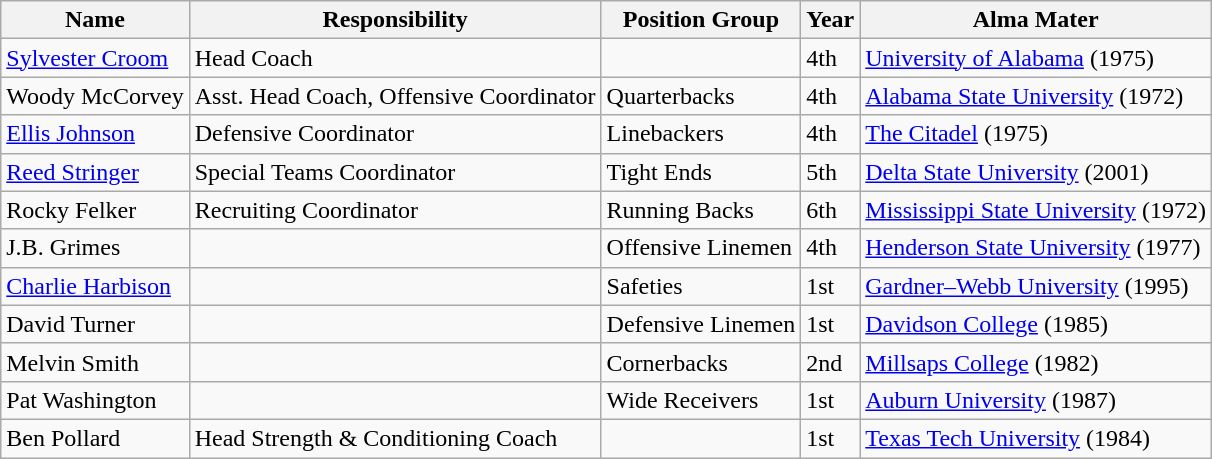<table class="wikitable">
<tr>
<th>Name</th>
<th>Responsibility</th>
<th>Position Group</th>
<th>Year</th>
<th>Alma Mater</th>
</tr>
<tr>
<td><a href='#'>Sylvester Croom</a></td>
<td>Head Coach</td>
<td></td>
<td>4th</td>
<td><a href='#'>University of Alabama</a> (1975)</td>
</tr>
<tr>
<td>Woody McCorvey</td>
<td>Asst. Head Coach, Offensive Coordinator</td>
<td>Quarterbacks</td>
<td>4th</td>
<td><a href='#'>Alabama State University</a> (1972)</td>
</tr>
<tr>
<td><a href='#'>Ellis Johnson</a></td>
<td>Defensive Coordinator</td>
<td>Linebackers</td>
<td>4th</td>
<td><a href='#'>The Citadel</a> (1975)</td>
</tr>
<tr>
<td><a href='#'>Reed Stringer</a></td>
<td>Special Teams Coordinator</td>
<td>Tight Ends</td>
<td>5th</td>
<td><a href='#'>Delta State University</a> (2001)</td>
</tr>
<tr>
<td>Rocky Felker</td>
<td>Recruiting Coordinator</td>
<td>Running Backs</td>
<td>6th</td>
<td><a href='#'>Mississippi State University</a> (1972)</td>
</tr>
<tr>
<td>J.B. Grimes</td>
<td></td>
<td>Offensive Linemen</td>
<td>4th</td>
<td><a href='#'>Henderson State University</a> (1977)</td>
</tr>
<tr>
<td><a href='#'>Charlie Harbison</a></td>
<td></td>
<td>Safeties</td>
<td>1st</td>
<td><a href='#'>Gardner–Webb University</a> (1995)</td>
</tr>
<tr>
<td>David Turner</td>
<td></td>
<td>Defensive Linemen</td>
<td>1st</td>
<td><a href='#'>Davidson College</a> (1985)</td>
</tr>
<tr>
<td>Melvin Smith</td>
<td></td>
<td>Cornerbacks</td>
<td>2nd</td>
<td><a href='#'>Millsaps College</a> (1982)</td>
</tr>
<tr>
<td>Pat Washington</td>
<td></td>
<td>Wide Receivers</td>
<td>1st</td>
<td><a href='#'>Auburn University</a> (1987)</td>
</tr>
<tr>
<td>Ben Pollard</td>
<td>Head Strength & Conditioning Coach</td>
<td></td>
<td>1st</td>
<td><a href='#'>Texas Tech University</a> (1984)</td>
</tr>
</table>
